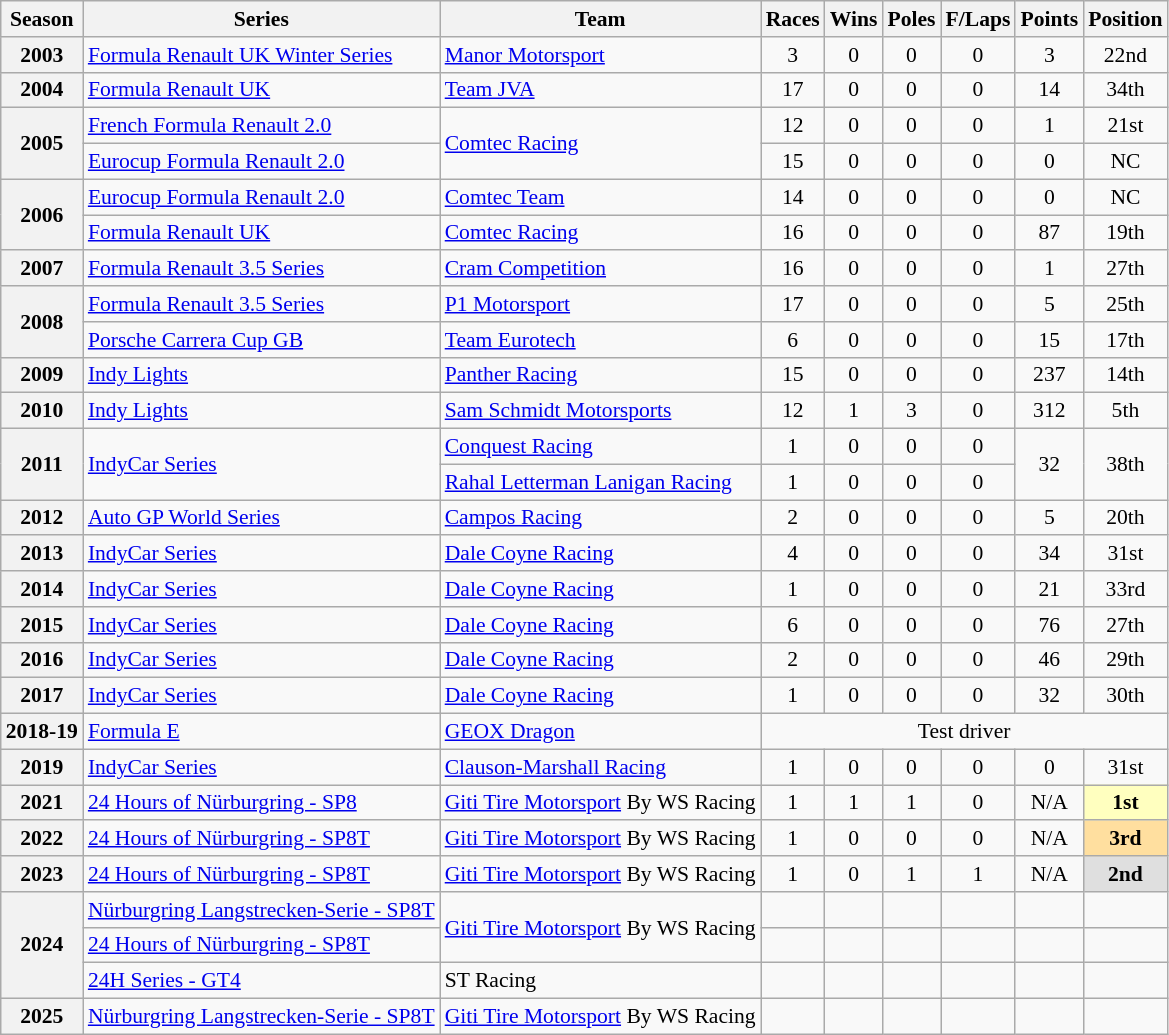<table class="wikitable" style="font-size: 90%; text-align:center">
<tr>
<th>Season</th>
<th>Series</th>
<th>Team</th>
<th>Races</th>
<th>Wins</th>
<th>Poles</th>
<th>F/Laps</th>
<th>Points</th>
<th>Position</th>
</tr>
<tr>
<th>2003</th>
<td align=left><a href='#'>Formula Renault UK Winter Series</a></td>
<td align=left><a href='#'>Manor Motorsport</a></td>
<td>3</td>
<td>0</td>
<td>0</td>
<td>0</td>
<td>3</td>
<td>22nd</td>
</tr>
<tr>
<th>2004</th>
<td align=left><a href='#'>Formula Renault UK</a></td>
<td align=left><a href='#'>Team JVA</a></td>
<td>17</td>
<td>0</td>
<td>0</td>
<td>0</td>
<td>14</td>
<td>34th</td>
</tr>
<tr>
<th rowspan=2>2005</th>
<td align=left><a href='#'>French Formula Renault 2.0</a></td>
<td align=left rowspan="2"><a href='#'>Comtec Racing</a></td>
<td>12</td>
<td>0</td>
<td>0</td>
<td>0</td>
<td>1</td>
<td>21st</td>
</tr>
<tr>
<td align=left><a href='#'>Eurocup Formula Renault 2.0</a></td>
<td>15</td>
<td>0</td>
<td>0</td>
<td>0</td>
<td>0</td>
<td>NC</td>
</tr>
<tr>
<th rowspan=2>2006</th>
<td align=left><a href='#'>Eurocup Formula Renault 2.0</a></td>
<td align=left><a href='#'>Comtec Team</a></td>
<td>14</td>
<td>0</td>
<td>0</td>
<td>0</td>
<td>0</td>
<td>NC</td>
</tr>
<tr>
<td align=left><a href='#'>Formula Renault UK</a></td>
<td align=left><a href='#'>Comtec Racing</a></td>
<td>16</td>
<td>0</td>
<td>0</td>
<td>0</td>
<td>87</td>
<td>19th</td>
</tr>
<tr>
<th>2007</th>
<td align=left><a href='#'>Formula Renault 3.5 Series</a></td>
<td align=left><a href='#'>Cram Competition</a></td>
<td>16</td>
<td>0</td>
<td>0</td>
<td>0</td>
<td>1</td>
<td>27th</td>
</tr>
<tr>
<th rowspan=2>2008</th>
<td align=left><a href='#'>Formula Renault 3.5 Series</a></td>
<td align=left><a href='#'>P1 Motorsport</a></td>
<td>17</td>
<td>0</td>
<td>0</td>
<td>0</td>
<td>5</td>
<td>25th</td>
</tr>
<tr>
<td align=left><a href='#'>Porsche Carrera Cup GB</a></td>
<td align=left><a href='#'>Team Eurotech</a></td>
<td>6</td>
<td>0</td>
<td>0</td>
<td>0</td>
<td>15</td>
<td>17th</td>
</tr>
<tr>
<th>2009</th>
<td align=left><a href='#'>Indy Lights</a></td>
<td align=left><a href='#'>Panther Racing</a></td>
<td>15</td>
<td>0</td>
<td>0</td>
<td>0</td>
<td>237</td>
<td>14th</td>
</tr>
<tr>
<th>2010</th>
<td align=left><a href='#'>Indy Lights</a></td>
<td align=left><a href='#'>Sam Schmidt Motorsports</a></td>
<td>12</td>
<td>1</td>
<td>3</td>
<td>0</td>
<td>312</td>
<td>5th</td>
</tr>
<tr>
<th rowspan=2>2011</th>
<td align=left rowspan="2"><a href='#'>IndyCar Series</a></td>
<td align=left><a href='#'>Conquest Racing</a></td>
<td>1</td>
<td>0</td>
<td>0</td>
<td>0</td>
<td rowspan="2">32</td>
<td rowspan="2">38th</td>
</tr>
<tr>
<td align=left><a href='#'>Rahal Letterman Lanigan Racing</a></td>
<td>1</td>
<td>0</td>
<td>0</td>
<td>0</td>
</tr>
<tr>
<th>2012</th>
<td align=left><a href='#'>Auto GP World Series</a></td>
<td align=left><a href='#'>Campos Racing</a></td>
<td>2</td>
<td>0</td>
<td>0</td>
<td>0</td>
<td>5</td>
<td>20th</td>
</tr>
<tr>
<th>2013</th>
<td align=left><a href='#'>IndyCar Series</a></td>
<td align=left><a href='#'>Dale Coyne Racing</a></td>
<td>4</td>
<td>0</td>
<td>0</td>
<td>0</td>
<td>34</td>
<td>31st</td>
</tr>
<tr>
<th>2014</th>
<td align=left><a href='#'>IndyCar Series</a></td>
<td align=left><a href='#'>Dale Coyne Racing</a></td>
<td>1</td>
<td>0</td>
<td>0</td>
<td>0</td>
<td>21</td>
<td>33rd</td>
</tr>
<tr>
<th>2015</th>
<td align=left><a href='#'>IndyCar Series</a></td>
<td align=left><a href='#'>Dale Coyne Racing</a></td>
<td>6</td>
<td>0</td>
<td>0</td>
<td>0</td>
<td>76</td>
<td>27th</td>
</tr>
<tr>
<th>2016</th>
<td align=left><a href='#'>IndyCar Series</a></td>
<td align=left><a href='#'>Dale Coyne Racing</a></td>
<td>2</td>
<td>0</td>
<td>0</td>
<td>0</td>
<td>46</td>
<td>29th</td>
</tr>
<tr>
<th>2017</th>
<td align=left><a href='#'>IndyCar Series</a></td>
<td align=left><a href='#'>Dale Coyne Racing</a></td>
<td>1</td>
<td>0</td>
<td>0</td>
<td>0</td>
<td>32</td>
<td>30th</td>
</tr>
<tr>
<th>2018-19</th>
<td align=left><a href='#'>Formula E</a></td>
<td align=left><a href='#'>GEOX Dragon</a></td>
<td colspan="6">Test driver</td>
</tr>
<tr>
<th>2019</th>
<td align=left><a href='#'>IndyCar Series</a></td>
<td align=left><a href='#'>Clauson-Marshall Racing</a></td>
<td>1</td>
<td>0</td>
<td>0</td>
<td>0</td>
<td>0</td>
<td>31st</td>
</tr>
<tr>
<th>2021</th>
<td align=left><a href='#'>24 Hours of Nürburgring - SP8</a></td>
<td align=left><a href='#'>Giti Tire Motorsport</a> By WS Racing</td>
<td>1</td>
<td>1</td>
<td>1</td>
<td>0</td>
<td>N/A</td>
<td style="background:#FFFFBF;"><strong>1st</strong></td>
</tr>
<tr>
<th>2022</th>
<td align=left><a href='#'>24 Hours of Nürburgring - SP8T</a></td>
<td align=left><a href='#'>Giti Tire Motorsport</a> By WS Racing</td>
<td>1</td>
<td>0</td>
<td>0</td>
<td>0</td>
<td>N/A</td>
<td style="background:#FFDF9F;"><strong>3rd</strong></td>
</tr>
<tr>
<th>2023</th>
<td align=left><a href='#'>24 Hours of Nürburgring - SP8T</a></td>
<td align=left><a href='#'>Giti Tire Motorsport</a> By WS Racing</td>
<td>1</td>
<td>0</td>
<td>1</td>
<td>1</td>
<td>N/A</td>
<td style="background:#dfdfdf"><strong>2nd</strong></td>
</tr>
<tr>
<th rowspan="3">2024</th>
<td align=left><a href='#'>Nürburgring Langstrecken-Serie - SP8T</a></td>
<td rowspan="2" align="left"><a href='#'>Giti Tire Motorsport</a> By WS Racing</td>
<td></td>
<td></td>
<td></td>
<td></td>
<td></td>
<td></td>
</tr>
<tr>
<td align=left><a href='#'>24 Hours of Nürburgring - SP8T</a></td>
<td></td>
<td></td>
<td></td>
<td></td>
<td></td>
<td></td>
</tr>
<tr>
<td align=left><a href='#'>24H Series - GT4</a></td>
<td align=left>ST Racing</td>
<td></td>
<td></td>
<td></td>
<td></td>
<td></td>
<td></td>
</tr>
<tr>
<th>2025</th>
<td align="left"><a href='#'>Nürburgring Langstrecken-Serie - SP8T</a></td>
<td align="left"><a href='#'>Giti Tire Motorsport</a> By WS Racing</td>
<td></td>
<td></td>
<td></td>
<td></td>
<td></td>
<td></td>
</tr>
</table>
